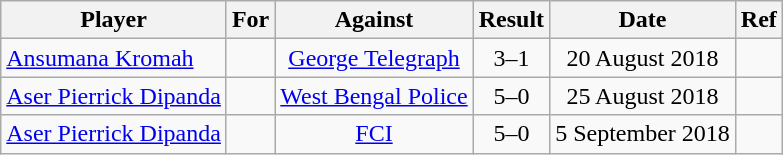<table class="wikitable sortable">
<tr>
<th>Player</th>
<th>For</th>
<th>Against</th>
<th style="text-align:center">Result</th>
<th>Date</th>
<th>Ref</th>
</tr>
<tr style="text-align:center;">
<td align="left"> <a href='#'>Ansumana Kromah</a></td>
<td></td>
<td style="text-align:center;"><a href='#'>George Telegraph</a></td>
<td>3–1</td>
<td>20 August 2018</td>
<td></td>
</tr>
<tr style="text-align:center;">
<td align="left"> <a href='#'>Aser Pierrick Dipanda</a></td>
<td></td>
<td style="text-align:center;"><a href='#'>West Bengal Police</a></td>
<td>5–0</td>
<td>25 August 2018</td>
<td></td>
</tr>
<tr style="text-align:center;">
<td align="left"> <a href='#'>Aser Pierrick Dipanda</a></td>
<td></td>
<td style="text-align:center;"><a href='#'>FCI</a></td>
<td>5–0</td>
<td>5 September 2018</td>
<td></td>
</tr>
</table>
